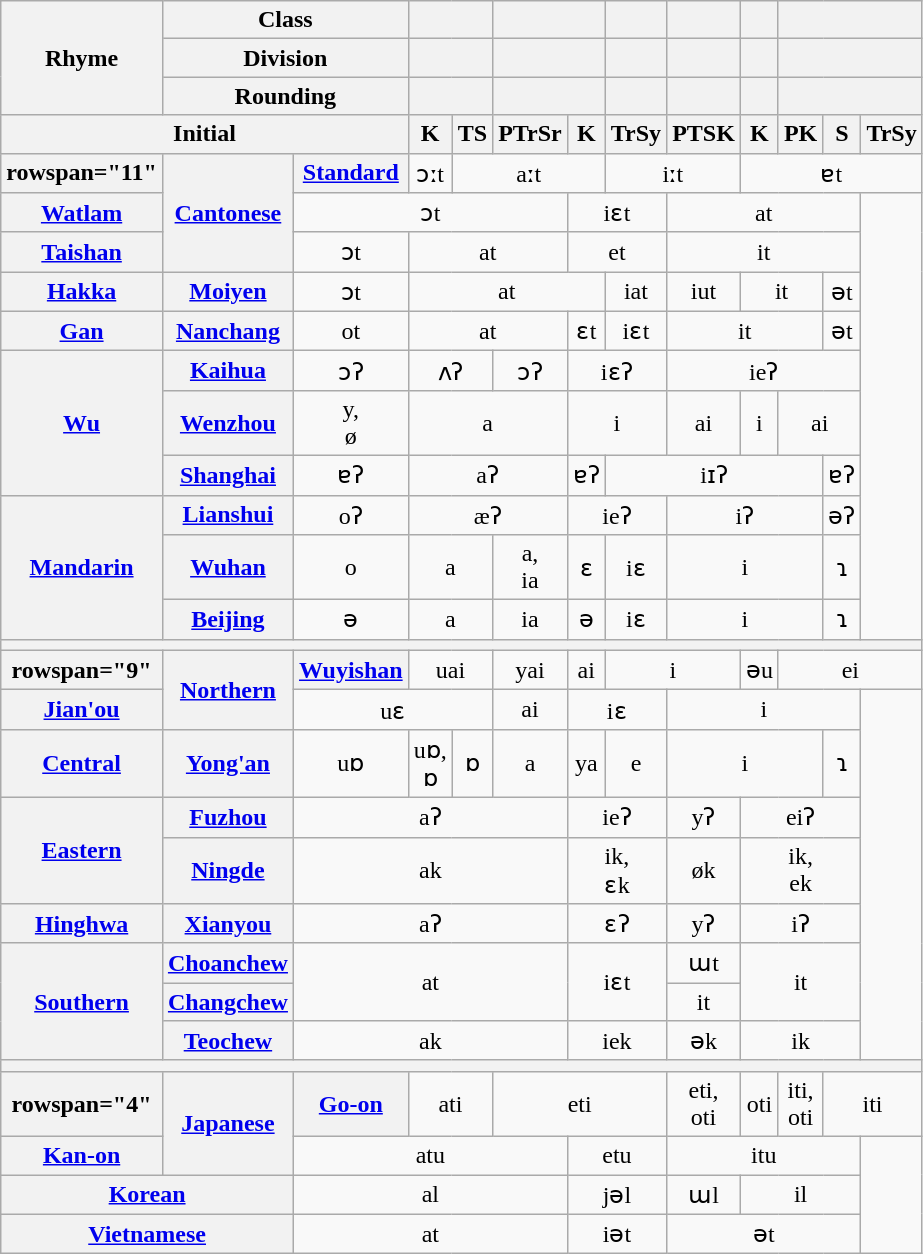<table class="wikitable" style="text-align: center;">
<tr>
<th rowspan="3">Rhyme</th>
<th colspan="2">Class</th>
<th colspan="2"></th>
<th colspan="2"></th>
<th></th>
<th></th>
<th></th>
<th colspan="3"></th>
</tr>
<tr>
<th colspan="2">Division</th>
<th colspan="2"></th>
<th colspan="2"></th>
<th></th>
<th></th>
<th></th>
<th colspan="3"></th>
</tr>
<tr>
<th colspan="2">Rounding</th>
<th colspan="2"></th>
<th colspan="2"></th>
<th></th>
<th></th>
<th></th>
<th colspan="3"></th>
</tr>
<tr>
<th colspan="3">Initial</th>
<th>K</th>
<th>TS</th>
<th>PTrSr</th>
<th>K</th>
<th>TrSy</th>
<th>PTSK</th>
<th>K</th>
<th>PK</th>
<th>S</th>
<th>TrSy</th>
</tr>
<tr>
<th>rowspan="11" </th>
<th rowspan="3"><a href='#'>Cantonese</a></th>
<th><a href='#'>Standard</a></th>
<td>ɔːt</td>
<td colspan="3">aːt</td>
<td colspan="2">iːt</td>
<td colspan="4">ɐt</td>
</tr>
<tr>
<th><a href='#'>Watlam</a></th>
<td colspan="4">ɔt</td>
<td colspan="2">iɛt</td>
<td colspan="4">at</td>
</tr>
<tr>
<th><a href='#'>Taishan</a></th>
<td>ɔt</td>
<td colspan="3">at</td>
<td colspan="2">et</td>
<td colspan="4">it</td>
</tr>
<tr>
<th><a href='#'>Hakka</a></th>
<th><a href='#'>Moiyen</a></th>
<td>ɔt</td>
<td colspan="4">at</td>
<td>iat</td>
<td>iut</td>
<td colspan="2">it</td>
<td>ət</td>
</tr>
<tr>
<th><a href='#'>Gan</a></th>
<th><a href='#'>Nanchang</a></th>
<td>ot</td>
<td colspan="3">at</td>
<td>ɛt</td>
<td>iɛt</td>
<td colspan="3">it</td>
<td>ət</td>
</tr>
<tr>
<th rowspan="3"><a href='#'>Wu</a></th>
<th><a href='#'>Kaihua</a></th>
<td>ɔʔ</td>
<td colspan="2">ʌʔ</td>
<td>ɔʔ</td>
<td colspan="2">iɛʔ</td>
<td colspan="4">ieʔ</td>
</tr>
<tr>
<th><a href='#'>Wenzhou</a></th>
<td>y,<br>ø</td>
<td colspan="3">a</td>
<td colspan="2">i</td>
<td>ai</td>
<td>i</td>
<td colspan="2">ai</td>
</tr>
<tr>
<th><a href='#'>Shanghai</a></th>
<td>ɐʔ</td>
<td colspan="3">aʔ</td>
<td>ɐʔ</td>
<td colspan="4">iɪʔ</td>
<td>ɐʔ</td>
</tr>
<tr>
<th rowspan="3"><a href='#'>Mandarin</a></th>
<th><a href='#'>Lianshui</a></th>
<td>oʔ</td>
<td colspan="3">æʔ</td>
<td colspan="2">ieʔ</td>
<td colspan="3">iʔ</td>
<td>əʔ</td>
</tr>
<tr>
<th><a href='#'>Wuhan</a></th>
<td>o</td>
<td colspan="2">a</td>
<td>a,<br>ia</td>
<td>ɛ</td>
<td>iɛ</td>
<td colspan="3">i</td>
<td>ɿ</td>
</tr>
<tr>
<th><a href='#'>Beijing</a></th>
<td>ə</td>
<td colspan="2">a</td>
<td>ia</td>
<td>ə</td>
<td>iɛ</td>
<td colspan="3">i</td>
<td>ɿ</td>
</tr>
<tr>
<th colspan="13"></th>
</tr>
<tr>
<th>rowspan="9" </th>
<th rowspan="2"><a href='#'>Northern</a></th>
<th><a href='#'>Wuyishan</a></th>
<td colspan="2">uai</td>
<td>yai</td>
<td>ai</td>
<td colspan="2">i</td>
<td>əu</td>
<td colspan="3">ei</td>
</tr>
<tr>
<th><a href='#'>Jian'ou</a></th>
<td colspan="3">uɛ</td>
<td>ai</td>
<td colspan="2">iɛ</td>
<td colspan="4">i</td>
</tr>
<tr>
<th><a href='#'>Central</a></th>
<th><a href='#'>Yong'an</a></th>
<td>uɒ</td>
<td>uɒ,<br>ɒ</td>
<td>ɒ</td>
<td>a</td>
<td>ya</td>
<td>e</td>
<td colspan="3">i</td>
<td>ɿ</td>
</tr>
<tr>
<th rowspan="2"><a href='#'>Eastern</a></th>
<th><a href='#'>Fuzhou</a></th>
<td colspan="4">aʔ</td>
<td colspan="2">ieʔ</td>
<td>yʔ</td>
<td colspan="3">eiʔ</td>
</tr>
<tr>
<th><a href='#'>Ningde</a></th>
<td colspan="4">ak</td>
<td colspan="2">ik,<br>ɛk</td>
<td>øk</td>
<td colspan="3">ik,<br>ek</td>
</tr>
<tr>
<th><a href='#'>Hinghwa</a></th>
<th><a href='#'>Xianyou</a></th>
<td colspan="4">aʔ</td>
<td colspan="2">ɛʔ</td>
<td>yʔ</td>
<td colspan="3">iʔ</td>
</tr>
<tr>
<th rowspan="3"><a href='#'>Southern</a></th>
<th><a href='#'>Choanchew</a></th>
<td colspan="4" rowspan="2">at</td>
<td colspan="2" rowspan="2">iɛt</td>
<td>ɯt</td>
<td colspan="3" rowspan="2">it</td>
</tr>
<tr>
<th><a href='#'>Changchew</a></th>
<td>it</td>
</tr>
<tr>
<th><a href='#'>Teochew</a></th>
<td colspan="4">ak</td>
<td colspan="2">iek</td>
<td>ək</td>
<td colspan="3">ik</td>
</tr>
<tr>
<th colspan="13"></th>
</tr>
<tr>
<th>rowspan="4" </th>
<th rowspan="2"><a href='#'>Japanese</a></th>
<th><a href='#'>Go-on</a></th>
<td colspan="2">ati</td>
<td colspan="3">eti</td>
<td>eti,<br>oti</td>
<td>oti</td>
<td>iti,<br>oti</td>
<td colspan="2">iti</td>
</tr>
<tr>
<th><a href='#'>Kan-on</a></th>
<td colspan="4">atu</td>
<td colspan="2">etu</td>
<td colspan="4">itu</td>
</tr>
<tr>
<th colspan="2"><a href='#'>Korean</a></th>
<td colspan="4">al</td>
<td colspan="2">jəl</td>
<td>ɯl</td>
<td colspan="3">il</td>
</tr>
<tr>
<th colspan="2"><a href='#'>Vietnamese</a></th>
<td colspan="4">at</td>
<td colspan="2">iət</td>
<td colspan="4">ət</td>
</tr>
</table>
